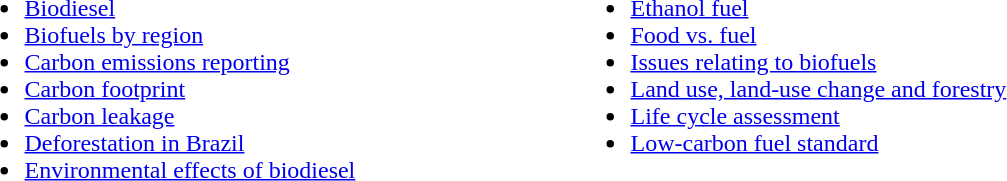<table>
<tr valign=top>
<td width=400 align=left><br><ul><li><a href='#'>Biodiesel</a></li><li><a href='#'>Biofuels by region</a></li><li><a href='#'>Carbon emissions reporting</a></li><li><a href='#'>Carbon footprint</a></li><li><a href='#'>Carbon leakage</a></li><li><a href='#'>Deforestation in Brazil</a></li><li><a href='#'>Environmental effects of biodiesel</a></li></ul></td>
<td width=400 align=left><br><ul><li><a href='#'>Ethanol fuel</a></li><li><a href='#'>Food vs. fuel</a></li><li><a href='#'>Issues relating to biofuels</a></li><li><a href='#'>Land use, land-use change and forestry</a></li><li><a href='#'>Life cycle assessment</a></li><li><a href='#'>Low-carbon fuel standard</a></li></ul></td>
</tr>
</table>
